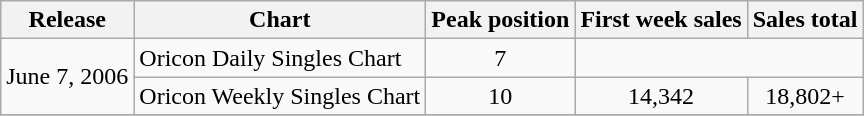<table class="wikitable">
<tr>
<th>Release</th>
<th>Chart</th>
<th>Peak position</th>
<th>First week sales</th>
<th>Sales total</th>
</tr>
<tr>
<td rowspan=2>June 7, 2006</td>
<td>Oricon Daily Singles Chart</td>
<td align="center">7</td>
</tr>
<tr>
<td>Oricon Weekly Singles Chart</td>
<td align="center">10</td>
<td align="center">14,342</td>
<td align="center">18,802+</td>
</tr>
<tr>
</tr>
</table>
